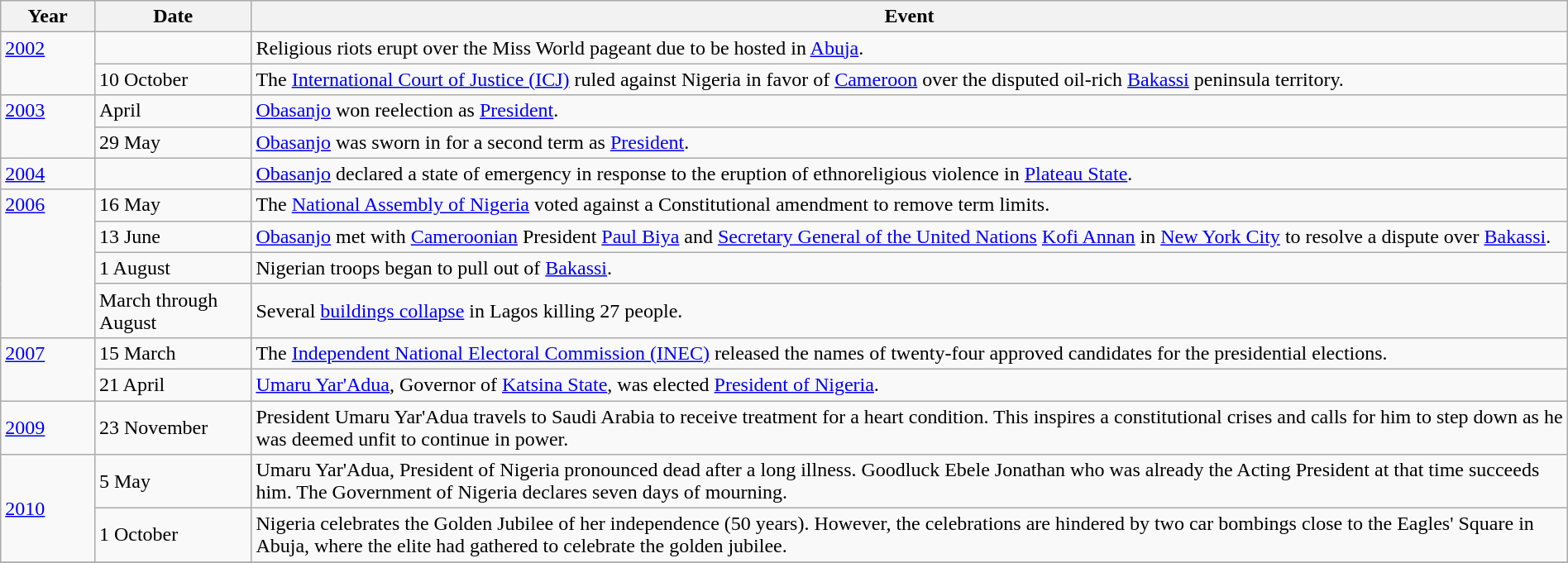<table class="wikitable" style="width:100%;">
<tr>
<th style="width:6%">Year</th>
<th style="width:10%">Date</th>
<th>Event</th>
</tr>
<tr>
<td rowspan="2" style="vertical-align:top;"><a href='#'>2002</a></td>
<td></td>
<td>Religious riots erupt over the Miss World pageant due to be hosted in <a href='#'>Abuja</a>.</td>
</tr>
<tr>
<td>10 October</td>
<td>The <a href='#'>International Court of Justice (ICJ)</a> ruled against Nigeria in favor of <a href='#'>Cameroon</a> over the disputed oil-rich <a href='#'>Bakassi</a> peninsula territory.</td>
</tr>
<tr>
<td rowspan="2" style="vertical-align:top;"><a href='#'>2003</a></td>
<td>April</td>
<td><a href='#'>Obasanjo</a> won reelection as <a href='#'>President</a>.</td>
</tr>
<tr>
<td>29 May</td>
<td><a href='#'>Obasanjo</a> was sworn in for a second term as <a href='#'>President</a>.</td>
</tr>
<tr>
<td><a href='#'>2004</a></td>
<td></td>
<td><a href='#'>Obasanjo</a> declared a state of emergency in response to the eruption of ethnoreligious violence in <a href='#'>Plateau State</a>.</td>
</tr>
<tr>
<td rowspan="4" style="vertical-align:top;"><a href='#'>2006</a></td>
<td>16 May</td>
<td>The <a href='#'>National Assembly of Nigeria</a> voted against a Constitutional amendment to remove term limits.</td>
</tr>
<tr>
<td>13 June</td>
<td><a href='#'>Obasanjo</a> met with <a href='#'>Cameroonian</a> President <a href='#'>Paul Biya</a> and <a href='#'>Secretary General of the United Nations</a> <a href='#'>Kofi Annan</a> in <a href='#'>New York City</a> to resolve a dispute over <a href='#'>Bakassi</a>.</td>
</tr>
<tr>
<td>1 August</td>
<td>Nigerian troops began to pull out of <a href='#'>Bakassi</a>.</td>
</tr>
<tr>
<td>March through August</td>
<td>Several <a href='#'>buildings collapse</a> in Lagos killing 27 people.</td>
</tr>
<tr>
<td rowspan="2" style="vertical-align:top;"><a href='#'>2007</a></td>
<td>15 March</td>
<td>The <a href='#'>Independent National Electoral Commission (INEC)</a> released the names of twenty-four approved candidates for the presidential elections.</td>
</tr>
<tr>
<td>21 April</td>
<td><a href='#'>Umaru Yar'Adua</a>, Governor of <a href='#'>Katsina State</a>, was elected <a href='#'>President of Nigeria</a>.</td>
</tr>
<tr>
<td><a href='#'>2009</a></td>
<td>23 November</td>
<td>President Umaru Yar'Adua travels to Saudi Arabia to receive treatment for a heart condition. This inspires a constitutional crises and calls for him to step down as he was deemed unfit to continue in power.</td>
</tr>
<tr>
<td rowspan="2"><a href='#'>2010</a></td>
<td>5 May</td>
<td>Umaru Yar'Adua, President of Nigeria pronounced dead after a long illness. Goodluck Ebele Jonathan who was already the Acting President at that time succeeds him. The Government of Nigeria declares seven days of mourning.</td>
</tr>
<tr>
<td>1 October</td>
<td>Nigeria celebrates the Golden Jubilee of her independence (50 years). However, the celebrations are hindered by two car bombings close to the Eagles' Square in Abuja, where the elite had gathered to celebrate the golden jubilee.</td>
</tr>
<tr>
</tr>
</table>
